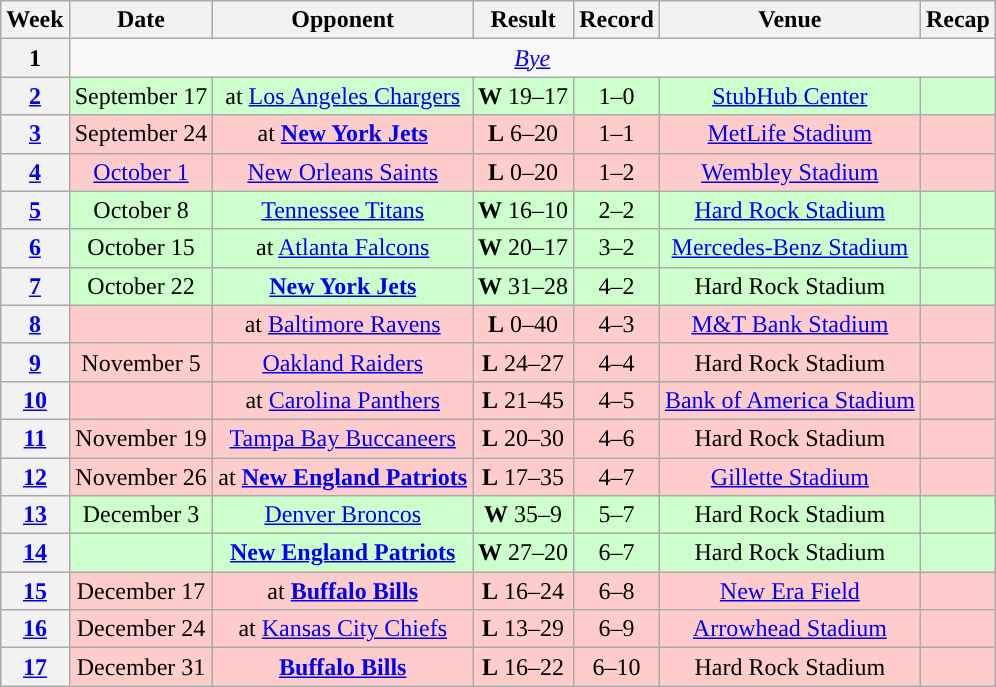<table class="wikitable" style="text-align:center">
<tr>
<th>Week</th>
<th>Date</th>
<th>Opponent</th>
<th>Result</th>
<th>Record</th>
<th>Venue</th>
<th>Recap</th>
</tr>
<tr>
<th>1</th>
<td colspan="6"><em><a href='#'>Bye</a></em></td>
</tr>
<tr style="background:#cfc">
<th><a href='#'>2</a></th>
<td>September 17</td>
<td>at <a href='#'>Los Angeles Chargers</a></td>
<td><strong>W</strong> 19–17</td>
<td>1–0</td>
<td><a href='#'>StubHub Center</a></td>
<td></td>
</tr>
<tr style="background:#fcc">
<th><a href='#'>3</a></th>
<td>September 24</td>
<td>at <strong><a href='#'>New York Jets</a></strong></td>
<td><strong>L</strong> 6–20</td>
<td>1–1</td>
<td><a href='#'>MetLife Stadium</a></td>
<td></td>
</tr>
<tr style="background:#fcc">
<th><a href='#'>4</a></th>
<td><a href='#'>October 1</a></td>
<td><a href='#'>New Orleans Saints</a></td>
<td><strong>L</strong> 0–20</td>
<td>1–2</td>
<td> <a href='#'>Wembley Stadium</a> </td>
<td></td>
</tr>
<tr style="background:#cfc">
<th><a href='#'>5</a></th>
<td>October 8</td>
<td><a href='#'>Tennessee Titans</a></td>
<td><strong>W</strong> 16–10</td>
<td>2–2</td>
<td><a href='#'>Hard Rock Stadium</a></td>
<td></td>
</tr>
<tr style="background:#cfc">
<th><a href='#'>6</a></th>
<td>October 15</td>
<td>at <a href='#'>Atlanta Falcons</a></td>
<td><strong>W</strong> 20–17</td>
<td>3–2</td>
<td><a href='#'>Mercedes-Benz Stadium</a></td>
<td></td>
</tr>
<tr style="background:#cfc">
<th><a href='#'>7</a></th>
<td>October 22</td>
<td><strong><a href='#'>New York Jets</a></strong></td>
<td><strong>W</strong> 31–28</td>
<td>4–2</td>
<td>Hard Rock Stadium</td>
<td></td>
</tr>
<tr style="background:#fcc">
<th><a href='#'>8</a></th>
<td></td>
<td>at <a href='#'>Baltimore Ravens</a></td>
<td><strong>L</strong> 0–40</td>
<td>4–3</td>
<td><a href='#'>M&T Bank Stadium</a></td>
<td></td>
</tr>
<tr style="background:#fcc">
<th><a href='#'>9</a></th>
<td>November 5</td>
<td><a href='#'>Oakland Raiders</a></td>
<td><strong>L</strong> 24–27</td>
<td>4–4</td>
<td>Hard Rock Stadium</td>
<td></td>
</tr>
<tr style="background:#fcc">
<th><a href='#'>10</a></th>
<td></td>
<td>at <a href='#'>Carolina Panthers</a></td>
<td><strong>L</strong> 21–45</td>
<td>4–5</td>
<td><a href='#'>Bank of America Stadium</a></td>
<td></td>
</tr>
<tr style="background:#fcc">
<th><a href='#'>11</a></th>
<td>November 19</td>
<td><a href='#'>Tampa Bay Buccaneers</a></td>
<td><strong>L</strong> 20–30</td>
<td>4–6</td>
<td>Hard Rock Stadium</td>
<td></td>
</tr>
<tr style="background:#fcc">
<th><a href='#'>12</a></th>
<td>November 26</td>
<td>at <strong><a href='#'>New England Patriots</a></strong></td>
<td><strong>L</strong> 17–35</td>
<td>4–7</td>
<td><a href='#'>Gillette Stadium</a></td>
<td></td>
</tr>
<tr style="background:#cfc">
<th><a href='#'>13</a></th>
<td>December 3</td>
<td><a href='#'>Denver Broncos</a></td>
<td><strong>W</strong> 35–9</td>
<td>5–7</td>
<td>Hard Rock Stadium</td>
<td></td>
</tr>
<tr style="background:#cfc">
<th><a href='#'>14</a></th>
<td></td>
<td><strong><a href='#'>New England Patriots</a></strong></td>
<td><strong>W</strong> 27–20</td>
<td>6–7</td>
<td>Hard Rock Stadium</td>
<td></td>
</tr>
<tr style="background:#fcc">
<th><a href='#'>15</a></th>
<td>December 17</td>
<td>at <strong><a href='#'>Buffalo Bills</a></strong></td>
<td><strong>L</strong> 16–24</td>
<td>6–8</td>
<td><a href='#'>New Era Field</a></td>
<td></td>
</tr>
<tr style="background:#fcc">
<th><a href='#'>16</a></th>
<td>December 24</td>
<td>at <a href='#'>Kansas City Chiefs</a></td>
<td><strong>L</strong> 13–29</td>
<td>6–9</td>
<td><a href='#'>Arrowhead Stadium</a></td>
<td></td>
</tr>
<tr style="background:#fcc">
<th><a href='#'>17</a></th>
<td>December 31</td>
<td><strong><a href='#'>Buffalo Bills</a></strong></td>
<td><strong>L</strong> 16–22</td>
<td>6–10</td>
<td>Hard Rock Stadium</td>
<td></td>
</tr>
</table>
